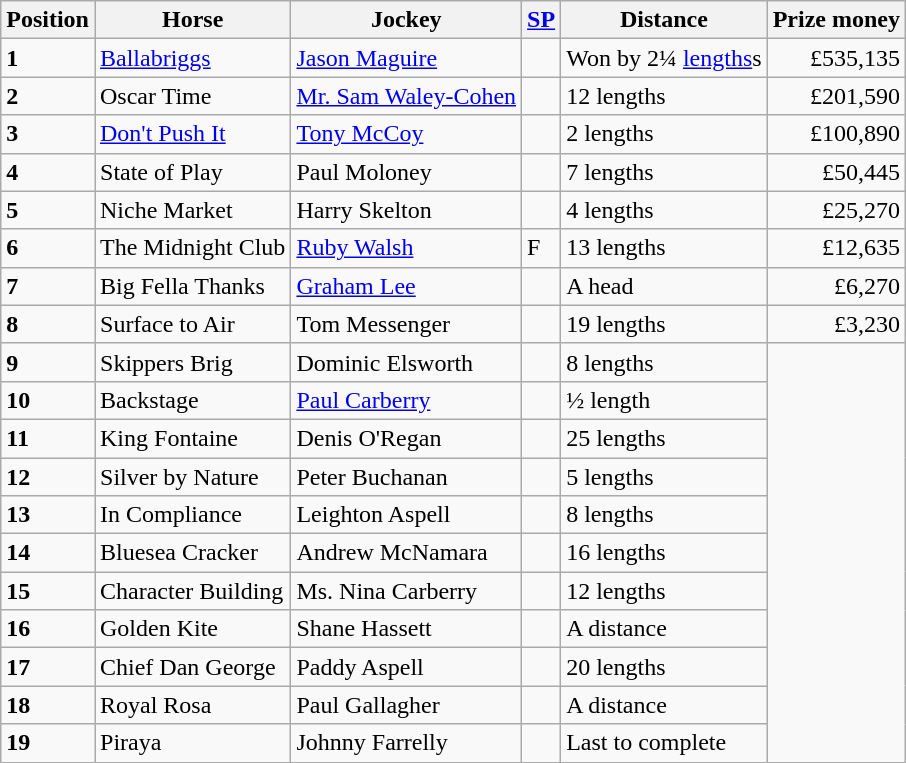<table class="wikitable sortable">
<tr>
<th>Position</th>
<th>Horse</th>
<th>Jockey</th>
<th><a href='#'>SP</a></th>
<th>Distance</th>
<th>Prize money</th>
</tr>
<tr>
<td><strong>1</strong></td>
<td><a href='#'>Ballabriggs</a></td>
<td><a href='#'>Jason Maguire</a></td>
<td></td>
<td>Won by 2¼ <a href='#'>lengths</a>s</td>
<td align=right>£535,135</td>
</tr>
<tr>
<td><strong>2</strong></td>
<td>Oscar Time</td>
<td><a href='#'>Mr. Sam Waley-Cohen</a></td>
<td></td>
<td>12 lengths</td>
<td align=right>£201,590</td>
</tr>
<tr>
<td><strong>3</strong></td>
<td><a href='#'>Don't Push It</a></td>
<td><a href='#'>Tony McCoy</a></td>
<td></td>
<td>2 lengths</td>
<td align=right>£100,890</td>
</tr>
<tr>
<td><strong>4</strong></td>
<td>State of Play</td>
<td>Paul Moloney</td>
<td></td>
<td>7 lengths</td>
<td align=right>£50,445</td>
</tr>
<tr>
<td><strong>5</strong></td>
<td>Niche Market</td>
<td>Harry Skelton</td>
<td></td>
<td>4 lengths</td>
<td align=right>£25,270</td>
</tr>
<tr>
<td><strong>6</strong></td>
<td>The Midnight Club</td>
<td><a href='#'>Ruby Walsh</a></td>
<td> F</td>
<td>13 lengths</td>
<td align=right>£12,635</td>
</tr>
<tr>
<td><strong>7</strong></td>
<td>Big Fella Thanks</td>
<td><a href='#'>Graham Lee</a></td>
<td></td>
<td>A head</td>
<td align=right>£6,270</td>
</tr>
<tr>
<td><strong>8</strong></td>
<td>Surface to Air</td>
<td>Tom Messenger</td>
<td></td>
<td>19 lengths</td>
<td align=right>£3,230</td>
</tr>
<tr>
<td><strong>9</strong></td>
<td>Skippers Brig</td>
<td>Dominic Elsworth</td>
<td></td>
<td>8 lengths</td>
</tr>
<tr>
<td><strong>10</strong></td>
<td>Backstage</td>
<td><a href='#'>Paul Carberry</a></td>
<td></td>
<td>½ length</td>
</tr>
<tr>
<td><strong>11</strong></td>
<td>King Fontaine</td>
<td>Denis O'Regan</td>
<td></td>
<td>25 lengths</td>
</tr>
<tr>
<td><strong>12</strong></td>
<td>Silver by Nature</td>
<td>Peter Buchanan</td>
<td></td>
<td>5 lengths</td>
</tr>
<tr>
<td><strong>13</strong></td>
<td>In Compliance</td>
<td>Leighton Aspell</td>
<td></td>
<td>8 lengths</td>
</tr>
<tr>
<td><strong>14</strong></td>
<td>Bluesea Cracker</td>
<td>Andrew McNamara</td>
<td></td>
<td>16 lengths</td>
</tr>
<tr>
<td><strong>15</strong></td>
<td>Character Building</td>
<td>Ms. Nina Carberry</td>
<td></td>
<td>12 lengths</td>
</tr>
<tr>
<td><strong>16</strong></td>
<td>Golden Kite</td>
<td>Shane Hassett</td>
<td></td>
<td>A distance</td>
</tr>
<tr>
<td><strong>17</strong></td>
<td>Chief Dan George</td>
<td>Paddy Aspell</td>
<td></td>
<td>20 lengths</td>
</tr>
<tr>
<td><strong>18</strong></td>
<td>Royal Rosa</td>
<td>Paul Gallagher</td>
<td></td>
<td>A distance</td>
</tr>
<tr>
<td><strong>19</strong></td>
<td>Piraya</td>
<td>Johnny Farrelly</td>
<td></td>
<td>Last to complete</td>
</tr>
</table>
